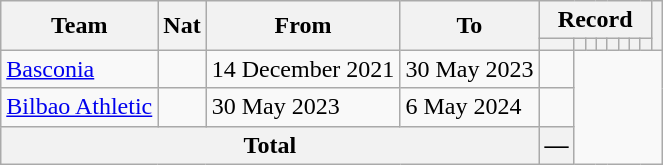<table class="wikitable" style="text-align: center">
<tr>
<th rowspan="2">Team</th>
<th rowspan="2">Nat</th>
<th rowspan="2">From</th>
<th rowspan="2">To</th>
<th colspan="8">Record</th>
<th rowspan=2></th>
</tr>
<tr>
<th></th>
<th></th>
<th></th>
<th></th>
<th></th>
<th></th>
<th></th>
<th></th>
</tr>
<tr>
<td align=left><a href='#'>Basconia</a></td>
<td></td>
<td align=left>14 December 2021</td>
<td align=left>30 May 2023<br></td>
<td></td>
</tr>
<tr>
<td align=left><a href='#'>Bilbao Athletic</a></td>
<td></td>
<td align=left>30 May 2023</td>
<td align=left>6 May 2024<br></td>
<td></td>
</tr>
<tr>
<th colspan="4">Total<br></th>
<th>—</th>
</tr>
</table>
